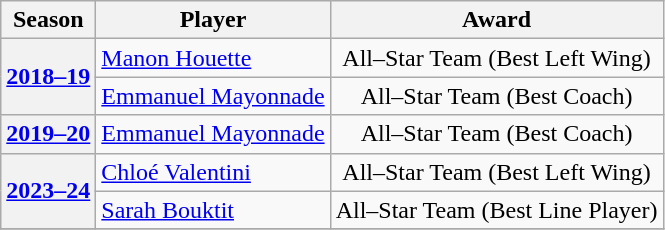<table class="wikitable" style="text-align: center;">
<tr>
<th>Season</th>
<th class="unsortable">Player</th>
<th>Award</th>
</tr>
<tr>
<th rowspan="2"><a href='#'>2018–19</a></th>
<td style="text-align: left;"> <a href='#'>Manon Houette</a></td>
<td>All–Star Team (Best Left Wing)</td>
</tr>
<tr>
<td style="text-align: left;"> <a href='#'>Emmanuel Mayonnade</a></td>
<td>All–Star Team (Best Coach)</td>
</tr>
<tr>
<th rowspan="1"><a href='#'>2019–20</a></th>
<td style="text-align: left;"> <a href='#'>Emmanuel Mayonnade</a></td>
<td>All–Star Team (Best Coach)</td>
</tr>
<tr>
<th rowspan="2"><a href='#'>2023–24</a></th>
<td style="text-align: left;"> <a href='#'>Chloé Valentini</a></td>
<td>All–Star Team (Best Left Wing)</td>
</tr>
<tr>
<td style="text-align: left;"> <a href='#'>Sarah Bouktit</a></td>
<td>All–Star Team (Best Line Player)</td>
</tr>
<tr>
</tr>
</table>
